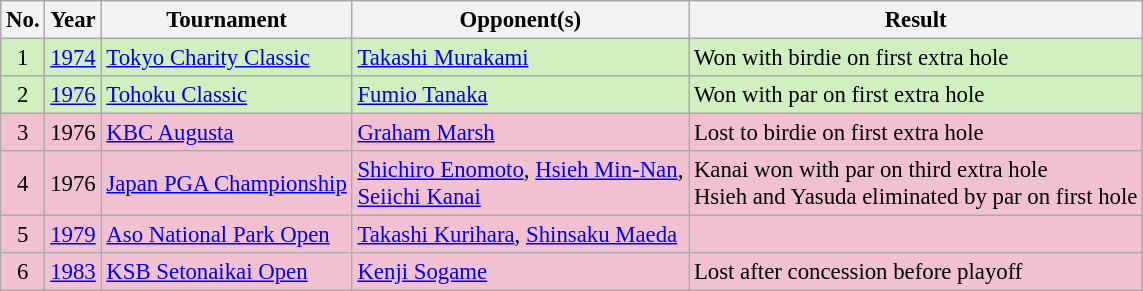<table class="wikitable" style="font-size:95%;">
<tr>
<th>No.</th>
<th>Year</th>
<th>Tournament</th>
<th>Opponent(s)</th>
<th>Result</th>
</tr>
<tr style="background:#D0F0C0;">
<td align=center>1</td>
<td><a href='#'>1974</a></td>
<td><a href='#'>Tokyo Charity Classic</a></td>
<td> <a href='#'>Takashi Murakami</a></td>
<td>Won with birdie on first extra hole</td>
</tr>
<tr style="background:#D0F0C0;">
<td align=center>2</td>
<td><a href='#'>1976</a></td>
<td><a href='#'>Tohoku Classic</a></td>
<td> <a href='#'>Fumio Tanaka</a></td>
<td>Won with par on first extra hole</td>
</tr>
<tr style="background:#F2C1D1;">
<td align=center>3</td>
<td>1976</td>
<td><a href='#'>KBC Augusta</a></td>
<td> <a href='#'>Graham Marsh</a></td>
<td>Lost to birdie on first extra hole</td>
</tr>
<tr style="background:#F2C1D1;">
<td align=center>4</td>
<td>1976</td>
<td><a href='#'>Japan PGA Championship</a></td>
<td> <a href='#'>Shichiro Enomoto</a>,  <a href='#'>Hsieh Min-Nan</a>,<br> <a href='#'>Seiichi Kanai</a></td>
<td>Kanai won with par on third extra hole<br>Hsieh and Yasuda eliminated by par on first hole</td>
</tr>
<tr style="background:#F2C1D1;">
<td align=center>5</td>
<td><a href='#'>1979</a></td>
<td><a href='#'>Aso National Park Open</a></td>
<td> <a href='#'>Takashi Kurihara</a>,  <a href='#'>Shinsaku Maeda</a></td>
<td></td>
</tr>
<tr style="background:#F2C1D1;">
<td align=center>6</td>
<td><a href='#'>1983</a></td>
<td><a href='#'>KSB Setonaikai Open</a></td>
<td> <a href='#'>Kenji Sogame</a></td>
<td>Lost after concession before playoff</td>
</tr>
</table>
